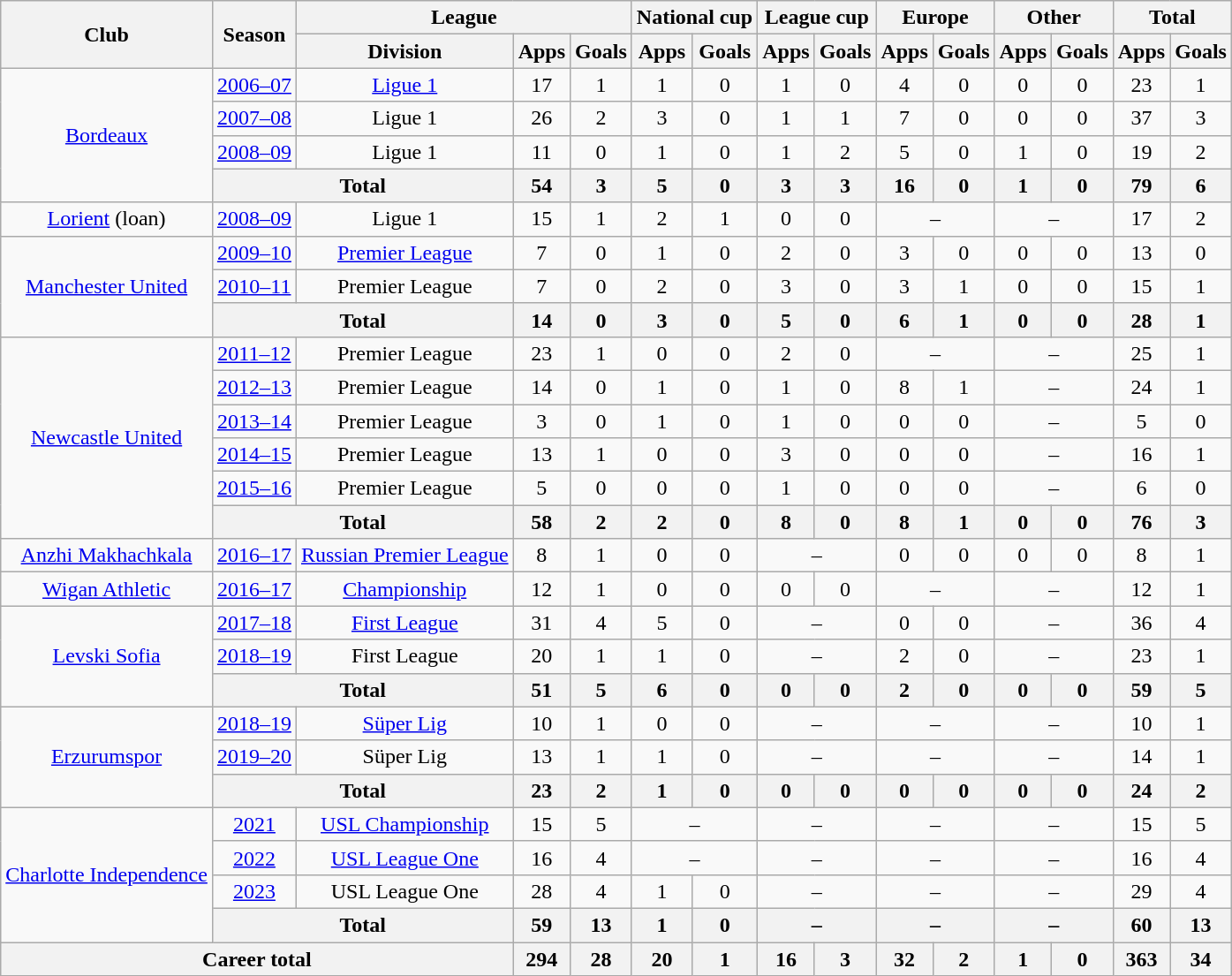<table class="wikitable" style="text-align:center">
<tr>
<th rowspan=2>Club</th>
<th rowspan=2>Season</th>
<th colspan=3>League</th>
<th colspan=2>National cup</th>
<th colspan=2>League cup</th>
<th colspan=2>Europe</th>
<th colspan=2>Other</th>
<th colspan=2>Total</th>
</tr>
<tr>
<th>Division</th>
<th>Apps</th>
<th>Goals</th>
<th>Apps</th>
<th>Goals</th>
<th>Apps</th>
<th>Goals</th>
<th>Apps</th>
<th>Goals</th>
<th>Apps</th>
<th>Goals</th>
<th>Apps</th>
<th>Goals</th>
</tr>
<tr>
<td rowspan=4><a href='#'>Bordeaux</a></td>
<td><a href='#'>2006–07</a></td>
<td><a href='#'>Ligue 1</a></td>
<td>17</td>
<td>1</td>
<td>1</td>
<td>0</td>
<td>1</td>
<td>0</td>
<td>4</td>
<td>0</td>
<td>0</td>
<td>0</td>
<td>23</td>
<td>1</td>
</tr>
<tr>
<td><a href='#'>2007–08</a></td>
<td>Ligue 1</td>
<td>26</td>
<td>2</td>
<td>3</td>
<td>0</td>
<td>1</td>
<td>1</td>
<td>7</td>
<td>0</td>
<td>0</td>
<td>0</td>
<td>37</td>
<td>3</td>
</tr>
<tr>
<td><a href='#'>2008–09</a></td>
<td>Ligue 1</td>
<td>11</td>
<td>0</td>
<td>1</td>
<td>0</td>
<td>1</td>
<td>2</td>
<td>5</td>
<td>0</td>
<td>1</td>
<td>0</td>
<td>19</td>
<td>2</td>
</tr>
<tr>
<th colspan=2>Total</th>
<th>54</th>
<th>3</th>
<th>5</th>
<th>0</th>
<th>3</th>
<th>3</th>
<th>16</th>
<th>0</th>
<th>1</th>
<th>0</th>
<th>79</th>
<th>6</th>
</tr>
<tr>
<td><a href='#'>Lorient</a> (loan)</td>
<td><a href='#'>2008–09</a></td>
<td>Ligue 1</td>
<td>15</td>
<td>1</td>
<td>2</td>
<td>1</td>
<td>0</td>
<td>0</td>
<td colspan=2>–</td>
<td colspan=2>–</td>
<td>17</td>
<td>2</td>
</tr>
<tr>
<td rowspan=3><a href='#'>Manchester United</a></td>
<td><a href='#'>2009–10</a></td>
<td><a href='#'>Premier League</a></td>
<td>7</td>
<td>0</td>
<td>1</td>
<td>0</td>
<td>2</td>
<td>0</td>
<td>3</td>
<td>0</td>
<td>0</td>
<td>0</td>
<td>13</td>
<td>0</td>
</tr>
<tr>
<td><a href='#'>2010–11</a></td>
<td>Premier League</td>
<td>7</td>
<td>0</td>
<td>2</td>
<td>0</td>
<td>3</td>
<td>0</td>
<td>3</td>
<td>1</td>
<td>0</td>
<td>0</td>
<td>15</td>
<td>1</td>
</tr>
<tr>
<th colspan=2>Total</th>
<th>14</th>
<th>0</th>
<th>3</th>
<th>0</th>
<th>5</th>
<th>0</th>
<th>6</th>
<th>1</th>
<th>0</th>
<th>0</th>
<th>28</th>
<th>1</th>
</tr>
<tr>
<td rowspan=6><a href='#'>Newcastle United</a></td>
<td><a href='#'>2011–12</a></td>
<td>Premier League</td>
<td>23</td>
<td>1</td>
<td>0</td>
<td>0</td>
<td>2</td>
<td>0</td>
<td colspan=2>–</td>
<td colspan=2>–</td>
<td>25</td>
<td>1</td>
</tr>
<tr>
<td><a href='#'>2012–13</a></td>
<td>Premier League</td>
<td>14</td>
<td>0</td>
<td>1</td>
<td>0</td>
<td>1</td>
<td>0</td>
<td>8</td>
<td>1</td>
<td colspan=2>–</td>
<td>24</td>
<td>1</td>
</tr>
<tr>
<td><a href='#'>2013–14</a></td>
<td>Premier League</td>
<td>3</td>
<td>0</td>
<td>1</td>
<td>0</td>
<td>1</td>
<td>0</td>
<td>0</td>
<td>0</td>
<td colspan=2>–</td>
<td>5</td>
<td>0</td>
</tr>
<tr>
<td><a href='#'>2014–15</a></td>
<td>Premier League</td>
<td>13</td>
<td>1</td>
<td>0</td>
<td>0</td>
<td>3</td>
<td>0</td>
<td>0</td>
<td>0</td>
<td colspan=2>–</td>
<td>16</td>
<td>1</td>
</tr>
<tr>
<td><a href='#'>2015–16</a></td>
<td>Premier League</td>
<td>5</td>
<td>0</td>
<td>0</td>
<td>0</td>
<td>1</td>
<td>0</td>
<td>0</td>
<td>0</td>
<td colspan=2>–</td>
<td>6</td>
<td>0</td>
</tr>
<tr>
<th colspan=2>Total</th>
<th>58</th>
<th>2</th>
<th>2</th>
<th>0</th>
<th>8</th>
<th>0</th>
<th>8</th>
<th>1</th>
<th>0</th>
<th>0</th>
<th>76</th>
<th>3</th>
</tr>
<tr>
<td><a href='#'>Anzhi Makhachkala</a></td>
<td><a href='#'>2016–17</a></td>
<td><a href='#'>Russian Premier League</a></td>
<td>8</td>
<td>1</td>
<td>0</td>
<td>0</td>
<td colspan=2>–</td>
<td>0</td>
<td>0</td>
<td>0</td>
<td>0</td>
<td>8</td>
<td>1</td>
</tr>
<tr>
<td><a href='#'>Wigan Athletic</a></td>
<td><a href='#'>2016–17</a></td>
<td><a href='#'>Championship</a></td>
<td>12</td>
<td>1</td>
<td>0</td>
<td>0</td>
<td>0</td>
<td>0</td>
<td colspan=2>–</td>
<td colspan=2>–</td>
<td>12</td>
<td>1</td>
</tr>
<tr>
<td rowspan=3><a href='#'>Levski Sofia</a></td>
<td><a href='#'>2017–18</a></td>
<td><a href='#'>First League</a></td>
<td>31</td>
<td>4</td>
<td>5</td>
<td>0</td>
<td colspan=2>–</td>
<td>0</td>
<td>0</td>
<td colspan=2>–</td>
<td>36</td>
<td>4</td>
</tr>
<tr>
<td><a href='#'>2018–19</a></td>
<td>First League</td>
<td>20</td>
<td>1</td>
<td>1</td>
<td>0</td>
<td colspan=2>–</td>
<td>2</td>
<td>0</td>
<td colspan=2>–</td>
<td>23</td>
<td>1</td>
</tr>
<tr>
<th colspan=2>Total</th>
<th>51</th>
<th>5</th>
<th>6</th>
<th>0</th>
<th>0</th>
<th>0</th>
<th>2</th>
<th>0</th>
<th>0</th>
<th>0</th>
<th>59</th>
<th>5</th>
</tr>
<tr>
<td rowspan=3><a href='#'>Erzurumspor</a></td>
<td><a href='#'>2018–19</a></td>
<td><a href='#'>Süper Lig</a></td>
<td>10</td>
<td>1</td>
<td>0</td>
<td>0</td>
<td colspan=2>–</td>
<td colspan=2>–</td>
<td colspan=2>–</td>
<td>10</td>
<td>1</td>
</tr>
<tr>
<td><a href='#'>2019–20</a></td>
<td>Süper Lig</td>
<td>13</td>
<td>1</td>
<td>1</td>
<td>0</td>
<td colspan=2>–</td>
<td colspan=2>–</td>
<td colspan=2>–</td>
<td>14</td>
<td>1</td>
</tr>
<tr>
<th colspan=2>Total</th>
<th>23</th>
<th>2</th>
<th>1</th>
<th>0</th>
<th>0</th>
<th>0</th>
<th>0</th>
<th>0</th>
<th>0</th>
<th>0</th>
<th>24</th>
<th>2</th>
</tr>
<tr>
<td rowspan=4><a href='#'>Charlotte Independence</a></td>
<td><a href='#'>2021</a></td>
<td><a href='#'>USL Championship</a></td>
<td>15</td>
<td>5</td>
<td colspan=2>–</td>
<td colspan=2>–</td>
<td colspan=2>–</td>
<td colspan=2>–</td>
<td>15</td>
<td>5</td>
</tr>
<tr>
<td><a href='#'>2022</a></td>
<td><a href='#'>USL League One</a></td>
<td>16</td>
<td>4</td>
<td colspan=2>–</td>
<td colspan=2>–</td>
<td colspan=2>–</td>
<td colspan=2>–</td>
<td>16</td>
<td>4</td>
</tr>
<tr>
<td><a href='#'>2023</a></td>
<td>USL League One</td>
<td>28</td>
<td>4</td>
<td>1</td>
<td>0</td>
<td colspan=2>–</td>
<td colspan=2>–</td>
<td colspan=2>–</td>
<td>29</td>
<td>4</td>
</tr>
<tr>
<th colspan=2>Total</th>
<th>59</th>
<th>13</th>
<th>1</th>
<th>0</th>
<th colspan=2>–</th>
<th colspan=2>–</th>
<th colspan=2>–</th>
<th>60</th>
<th>13</th>
</tr>
<tr>
<th colspan=3>Career total</th>
<th>294</th>
<th>28</th>
<th>20</th>
<th>1</th>
<th>16</th>
<th>3</th>
<th>32</th>
<th>2</th>
<th>1</th>
<th>0</th>
<th>363</th>
<th>34</th>
</tr>
</table>
